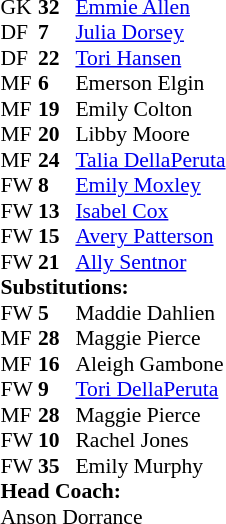<table style="font-size:90%; margin:0.2em auto;" cellspacing="0" cellpadding="0">
<tr>
<th width="25"></th>
<th width="25"></th>
</tr>
<tr>
<td>GK</td>
<td><strong>32</strong></td>
<td> <a href='#'>Emmie Allen</a></td>
</tr>
<tr>
<td>DF</td>
<td><strong>7</strong></td>
<td> <a href='#'>Julia Dorsey</a></td>
</tr>
<tr>
<td>DF</td>
<td><strong>22</strong></td>
<td> <a href='#'>Tori Hansen</a></td>
</tr>
<tr>
<td>MF</td>
<td><strong>6</strong></td>
<td> Emerson Elgin</td>
</tr>
<tr>
<td>MF</td>
<td><strong>19</strong></td>
<td> Emily Colton</td>
<td></td>
<td>    </td>
</tr>
<tr>
<td>MF</td>
<td><strong>20</strong></td>
<td> Libby Moore</td>
</tr>
<tr>
<td>MF</td>
<td><strong>24</strong></td>
<td> <a href='#'>Talia DellaPeruta</a></td>
<td></td>
<td>    </td>
</tr>
<tr>
<td>FW</td>
<td><strong>8</strong></td>
<td> <a href='#'>Emily Moxley</a></td>
</tr>
<tr>
<td>FW</td>
<td><strong>13</strong></td>
<td> <a href='#'>Isabel Cox</a></td>
<td></td>
<td>    </td>
</tr>
<tr>
<td>FW</td>
<td><strong>15</strong></td>
<td> <a href='#'>Avery Patterson</a></td>
</tr>
<tr>
<td>FW</td>
<td><strong>21</strong></td>
<td> <a href='#'>Ally Sentnor</a></td>
<td></td>
<td>   </td>
</tr>
<tr>
<td colspan=3><strong>Substitutions:</strong></td>
</tr>
<tr>
<td>FW</td>
<td><strong>5</strong></td>
<td> Maddie Dahlien</td>
<td></td>
<td>     </td>
</tr>
<tr>
<td>MF</td>
<td><strong>28</strong></td>
<td> Maggie Pierce</td>
<td></td>
<td>   </td>
</tr>
<tr>
<td>MF</td>
<td><strong>16</strong></td>
<td> Aleigh Gambone</td>
<td></td>
<td>    </td>
</tr>
<tr>
<td>FW</td>
<td><strong>9</strong></td>
<td> <a href='#'>Tori DellaPeruta</a></td>
<td></td>
<td>   </td>
</tr>
<tr>
<td>MF</td>
<td><strong>28</strong></td>
<td> Maggie Pierce</td>
<td></td>
<td></td>
</tr>
<tr>
<td>FW</td>
<td><strong>10</strong></td>
<td> Rachel Jones</td>
<td></td>
<td> </td>
</tr>
<tr>
<td>FW</td>
<td><strong>35</strong></td>
<td> Emily Murphy</td>
<td></td>
<td></td>
</tr>
<tr>
<td colspan=3><strong>Head Coach:</strong></td>
</tr>
<tr>
<td colspan=4> Anson Dorrance</td>
</tr>
</table>
